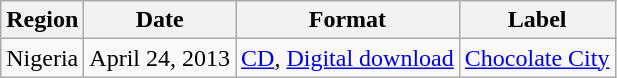<table class="wikitable sortable">
<tr>
<th>Region</th>
<th>Date</th>
<th>Format</th>
<th>Label</th>
</tr>
<tr>
<td>Nigeria</td>
<td>April 24, 2013</td>
<td><a href='#'>CD</a>, <a href='#'>Digital download</a></td>
<td><a href='#'>Chocolate City</a></td>
</tr>
</table>
